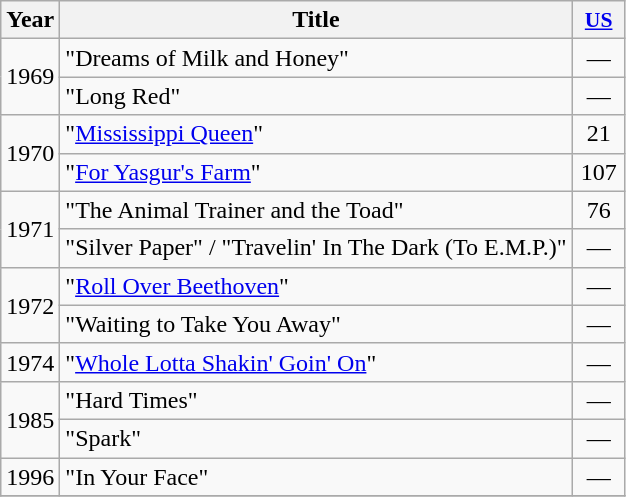<table class="wikitable" style="text-align:center;">
<tr>
<th scope="col" rowspan="1">Year</th>
<th scope="col" rowspan="1">Title</th>
<th style="width:2em;font-size:90%;"><a href='#'>US</a><br></th>
</tr>
<tr>
<td style="text-align:left;" rowspan=2>1969</td>
<td style="text-align:left;">"Dreams of Milk and Honey"</td>
<td style="text-align:center;">―</td>
</tr>
<tr>
<td style="text-align:left;">"Long Red"</td>
<td style="text-align:center;">―</td>
</tr>
<tr>
<td style="text-align:left;" rowspan=2>1970</td>
<td style="text-align:left;">"<a href='#'>Mississippi Queen</a>"</td>
<td style="text-align:center;">21</td>
</tr>
<tr>
<td style="text-align:left;">"<a href='#'>For Yasgur's Farm</a>"</td>
<td style="text-align:center;">107</td>
</tr>
<tr>
<td style="text-align:left;" rowspan=2>1971</td>
<td style="text-align:left;">"The Animal Trainer and the Toad"</td>
<td style="text-align:center;">76</td>
</tr>
<tr>
<td style="text-align:left;">"Silver Paper" / "Travelin' In The Dark (To E.M.P.)"</td>
<td style="text-align:center;">―</td>
</tr>
<tr>
<td style="text-align:left;" rowspan=2>1972</td>
<td style="text-align:left;">"<a href='#'>Roll Over Beethoven</a>"</td>
<td style="text-align:center;">―</td>
</tr>
<tr>
<td style="text-align:left;">"Waiting to Take You Away"</td>
<td style="text-align:center;">―</td>
</tr>
<tr>
<td style="text-align:left;">1974</td>
<td style="text-align:left;">"<a href='#'>Whole Lotta Shakin' Goin' On</a>"</td>
<td style="text-align:center;">―</td>
</tr>
<tr>
<td style="text-align:left;" rowspan=2>1985</td>
<td style="text-align:left;">"Hard Times"</td>
<td style="text-align:center;">―</td>
</tr>
<tr>
<td style="text-align:left;">"Spark"</td>
<td style="text-align:center;">―</td>
</tr>
<tr>
<td style="text-align:left;">1996</td>
<td style="text-align:left;">"In Your Face"</td>
<td style="text-align:center;">―</td>
</tr>
<tr>
</tr>
</table>
